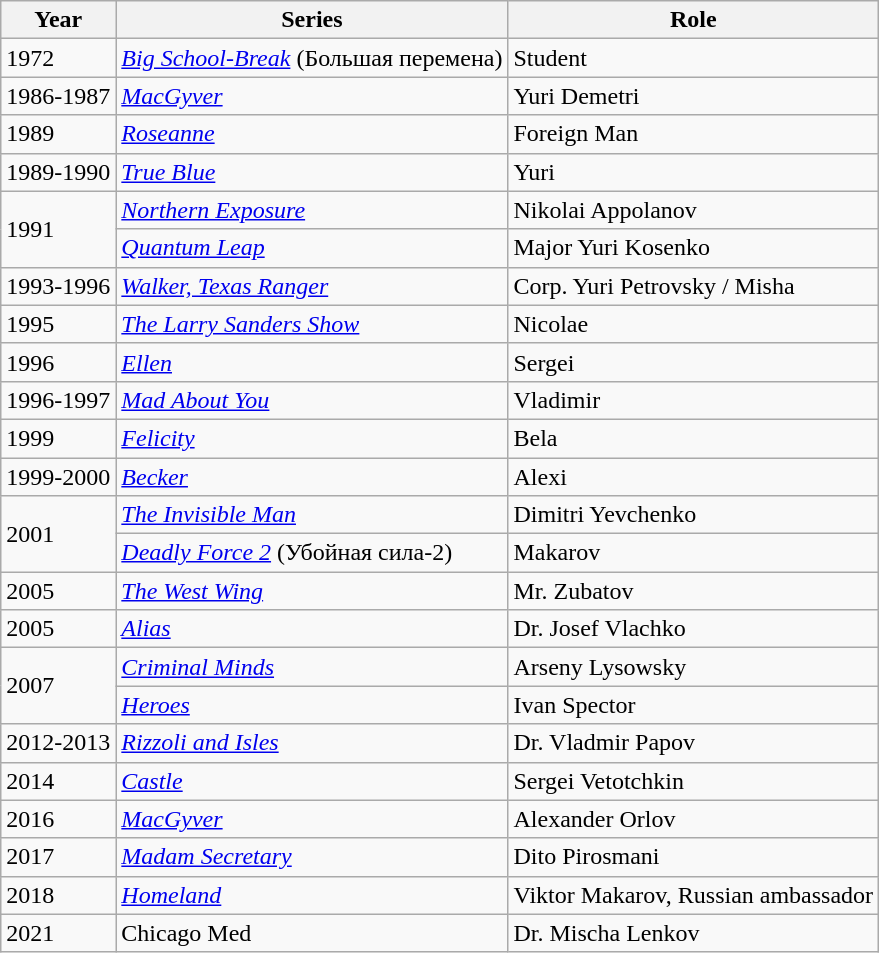<table class="wikitable sortable" style=text-align:left>
<tr>
<th scope="col">Year</th>
<th scope="col">Series</th>
<th scope="col">Role</th>
</tr>
<tr>
<td>1972</td>
<td><em><a href='#'>Big School-Break</a></em> (Большая перемена)</td>
<td>Student</td>
</tr>
<tr>
<td>1986-1987</td>
<td><em><a href='#'>MacGyver</a></em></td>
<td>Yuri Demetri</td>
</tr>
<tr>
<td>1989</td>
<td><em><a href='#'>Roseanne</a></em></td>
<td>Foreign Man</td>
</tr>
<tr>
<td>1989-1990</td>
<td><em><a href='#'>True Blue</a></em></td>
<td>Yuri</td>
</tr>
<tr>
<td rowspan="2">1991</td>
<td><em><a href='#'>Northern Exposure</a></em></td>
<td>Nikolai Appolanov</td>
</tr>
<tr>
<td><em><a href='#'>Quantum Leap</a></em></td>
<td>Major Yuri Kosenko</td>
</tr>
<tr>
<td>1993-1996</td>
<td><em><a href='#'>Walker, Texas Ranger</a></em></td>
<td>Corp. Yuri Petrovsky / Misha</td>
</tr>
<tr>
<td>1995</td>
<td><em><a href='#'>The Larry Sanders Show</a></em></td>
<td>Nicolae</td>
</tr>
<tr>
<td>1996</td>
<td><em><a href='#'>Ellen</a></em></td>
<td>Sergei</td>
</tr>
<tr>
<td>1996-1997</td>
<td><em><a href='#'>Mad About You</a></em></td>
<td>Vladimir</td>
</tr>
<tr>
<td>1999</td>
<td><em><a href='#'>Felicity</a></em></td>
<td>Bela</td>
</tr>
<tr>
<td>1999-2000</td>
<td><em><a href='#'>Becker</a></em></td>
<td>Alexi</td>
</tr>
<tr>
<td rowspan="2">2001</td>
<td><em><a href='#'>The Invisible Man</a></em></td>
<td>Dimitri Yevchenko</td>
</tr>
<tr>
<td><em><a href='#'>Deadly Force 2</a></em> (Убойная сила-2)</td>
<td>Makarov</td>
</tr>
<tr>
<td>2005</td>
<td><em><a href='#'>The West Wing</a></em></td>
<td>Mr. Zubatov</td>
</tr>
<tr>
<td>2005</td>
<td><em><a href='#'>Alias</a></em></td>
<td>Dr. Josef Vlachko</td>
</tr>
<tr>
<td rowspan="2">2007</td>
<td><em><a href='#'>Criminal Minds</a></em></td>
<td>Arseny Lysowsky</td>
</tr>
<tr>
<td><em><a href='#'>Heroes</a></em></td>
<td>Ivan Spector</td>
</tr>
<tr>
<td>2012-2013</td>
<td><em><a href='#'>Rizzoli and Isles</a></em></td>
<td>Dr. Vladmir Papov</td>
</tr>
<tr>
<td>2014</td>
<td><em><a href='#'>Castle</a></em></td>
<td>Sergei Vetotchkin</td>
</tr>
<tr>
<td>2016</td>
<td><em><a href='#'>MacGyver</a></em></td>
<td>Alexander Orlov</td>
</tr>
<tr>
<td>2017</td>
<td><em><a href='#'>Madam Secretary</a></em></td>
<td>Dito Pirosmani</td>
</tr>
<tr>
<td>2018</td>
<td><em><a href='#'>Homeland</a></em></td>
<td>Viktor Makarov, Russian ambassador</td>
</tr>
<tr>
<td>2021</td>
<td>Chicago Med</td>
<td>Dr. Mischa Lenkov</td>
</tr>
</table>
